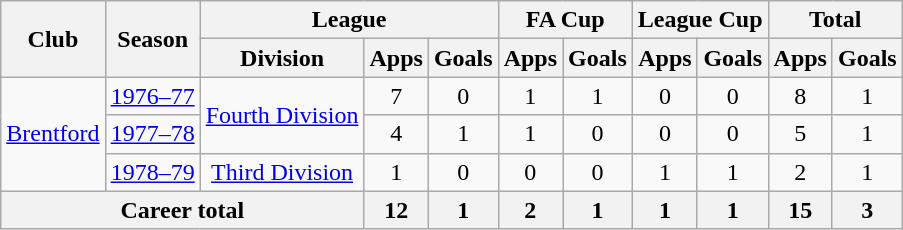<table class="wikitable" style="text-align: center;">
<tr>
<th rowspan="2">Club</th>
<th rowspan="2">Season</th>
<th colspan="3">League</th>
<th colspan="2">FA Cup</th>
<th colspan="2">League Cup</th>
<th colspan="2">Total</th>
</tr>
<tr>
<th>Division</th>
<th>Apps</th>
<th>Goals</th>
<th>Apps</th>
<th>Goals</th>
<th>Apps</th>
<th>Goals</th>
<th>Apps</th>
<th>Goals</th>
</tr>
<tr>
<td rowspan="3"><a href='#'>Brentford</a></td>
<td><a href='#'>1976–77</a></td>
<td rowspan="2"><a href='#'>Fourth Division</a></td>
<td>7</td>
<td>0</td>
<td>1</td>
<td>1</td>
<td>0</td>
<td>0</td>
<td>8</td>
<td>1</td>
</tr>
<tr>
<td><a href='#'>1977–78</a></td>
<td>4</td>
<td>1</td>
<td>1</td>
<td>0</td>
<td>0</td>
<td>0</td>
<td>5</td>
<td>1</td>
</tr>
<tr>
<td><a href='#'>1978–79</a></td>
<td><a href='#'>Third Division</a></td>
<td>1</td>
<td>0</td>
<td>0</td>
<td>0</td>
<td>1</td>
<td>1</td>
<td>2</td>
<td>1</td>
</tr>
<tr>
<th colspan="3">Career total</th>
<th>12</th>
<th>1</th>
<th>2</th>
<th>1</th>
<th>1</th>
<th>1</th>
<th>15</th>
<th>3</th>
</tr>
</table>
